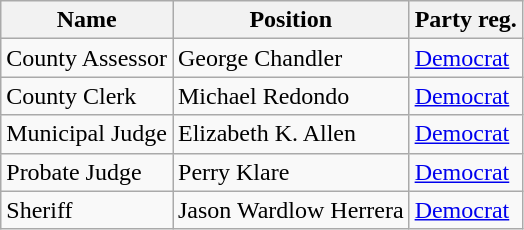<table class="wikitable">
<tr>
<th>Name</th>
<th>Position</th>
<th>Party reg.</th>
</tr>
<tr valign="bottom">
<td>County Assessor</td>
<td>George Chandler</td>
<td><a href='#'>Democrat</a></td>
</tr>
<tr>
<td>County Clerk</td>
<td>Michael Redondo</td>
<td><a href='#'>Democrat</a></td>
</tr>
<tr>
<td>Municipal Judge</td>
<td>Elizabeth K. Allen</td>
<td><a href='#'>Democrat</a></td>
</tr>
<tr>
<td>Probate Judge</td>
<td>Perry Klare</td>
<td><a href='#'>Democrat</a></td>
</tr>
<tr>
<td>Sheriff</td>
<td>Jason Wardlow Herrera</td>
<td><a href='#'>Democrat</a></td>
</tr>
</table>
